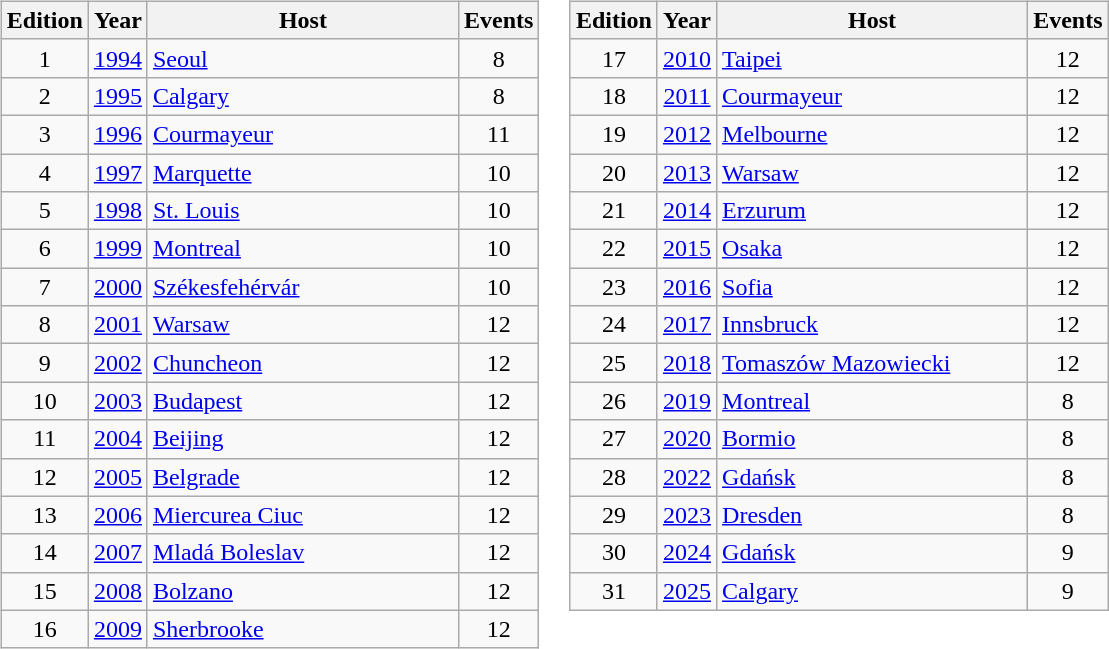<table>
<tr>
<td><br><table class="wikitable" style="font-size:100%">
<tr>
<th width=30>Edition</th>
<th width=30>Year</th>
<th width=200>Host</th>
<th width=30>Events</th>
</tr>
<tr>
<td align=center>1</td>
<td align=center><a href='#'>1994</a></td>
<td> <a href='#'>Seoul</a></td>
<td align=center>8</td>
</tr>
<tr>
<td align=center>2</td>
<td align=center><a href='#'>1995</a></td>
<td> <a href='#'>Calgary</a></td>
<td align=center>8</td>
</tr>
<tr>
<td align=center>3</td>
<td align=center><a href='#'>1996</a></td>
<td> <a href='#'>Courmayeur</a></td>
<td align=center>11</td>
</tr>
<tr>
<td align=center>4</td>
<td align=center><a href='#'>1997</a></td>
<td> <a href='#'>Marquette</a></td>
<td align=center>10</td>
</tr>
<tr>
<td align=center>5</td>
<td align=center><a href='#'>1998</a></td>
<td> <a href='#'>St. Louis</a></td>
<td align=center>10</td>
</tr>
<tr>
<td align=center>6</td>
<td align=center><a href='#'>1999</a></td>
<td> <a href='#'>Montreal</a></td>
<td align=center>10</td>
</tr>
<tr>
<td align=center>7</td>
<td align=center><a href='#'>2000</a></td>
<td> <a href='#'>Székesfehérvár</a></td>
<td align=center>10</td>
</tr>
<tr>
<td align=center>8</td>
<td align=center><a href='#'>2001</a></td>
<td> <a href='#'>Warsaw</a></td>
<td align=center>12</td>
</tr>
<tr>
<td align=center>9</td>
<td align=center><a href='#'>2002</a></td>
<td> <a href='#'>Chuncheon</a></td>
<td align=center>12</td>
</tr>
<tr>
<td align=center>10</td>
<td align=center><a href='#'>2003</a></td>
<td> <a href='#'>Budapest</a></td>
<td align=center>12</td>
</tr>
<tr>
<td align=center>11</td>
<td align=center><a href='#'>2004</a></td>
<td> <a href='#'>Beijing</a></td>
<td align=center>12</td>
</tr>
<tr>
<td align=center>12</td>
<td align=center><a href='#'>2005</a></td>
<td> <a href='#'>Belgrade</a></td>
<td align=center>12</td>
</tr>
<tr>
<td align=center>13</td>
<td align=center><a href='#'>2006</a></td>
<td> <a href='#'>Miercurea Ciuc</a></td>
<td align=center>12</td>
</tr>
<tr>
<td align=center>14</td>
<td align=center><a href='#'>2007</a></td>
<td> <a href='#'>Mladá Boleslav</a></td>
<td align=center>12</td>
</tr>
<tr>
<td align=center>15</td>
<td align=center><a href='#'>2008</a></td>
<td> <a href='#'>Bolzano</a></td>
<td align=center>12</td>
</tr>
<tr>
<td align=center>16</td>
<td align=center><a href='#'>2009</a></td>
<td> <a href='#'>Sherbrooke</a></td>
<td align=center>12</td>
</tr>
</table>
</td>
<td valign=top><br><table class="wikitable" style="font-size:100%">
<tr>
<th width=30>Edition</th>
<th width=30>Year</th>
<th width=200>Host</th>
<th width=30>Events</th>
</tr>
<tr>
<td align=center>17</td>
<td align=center><a href='#'>2010</a></td>
<td> <a href='#'>Taipei</a></td>
<td align=center>12</td>
</tr>
<tr>
<td align=center>18</td>
<td align=center><a href='#'>2011</a></td>
<td> <a href='#'>Courmayeur</a></td>
<td align=center>12</td>
</tr>
<tr>
<td align=center>19</td>
<td align=center><a href='#'>2012</a></td>
<td> <a href='#'>Melbourne</a></td>
<td align=center>12</td>
</tr>
<tr>
<td align=center>20</td>
<td align=center><a href='#'>2013</a></td>
<td> <a href='#'>Warsaw</a></td>
<td align=center>12</td>
</tr>
<tr>
<td align=center>21</td>
<td align=center><a href='#'>2014</a></td>
<td> <a href='#'>Erzurum</a></td>
<td align=center>12</td>
</tr>
<tr>
<td align=center>22</td>
<td align=center><a href='#'>2015</a></td>
<td> <a href='#'>Osaka</a></td>
<td align=center>12</td>
</tr>
<tr>
<td align=center>23</td>
<td align=center><a href='#'>2016</a></td>
<td> <a href='#'>Sofia</a></td>
<td align=center>12</td>
</tr>
<tr>
<td align=center>24</td>
<td align=center><a href='#'>2017</a></td>
<td> <a href='#'>Innsbruck</a></td>
<td align=center>12</td>
</tr>
<tr>
<td align=center>25</td>
<td align=center><a href='#'>2018</a></td>
<td> <a href='#'>Tomaszów Mazowiecki</a></td>
<td align=center>12</td>
</tr>
<tr>
<td align=center>26</td>
<td align=center><a href='#'>2019</a></td>
<td> <a href='#'>Montreal</a></td>
<td align=center>8</td>
</tr>
<tr>
<td align=center>27</td>
<td align=center><a href='#'>2020</a></td>
<td> <a href='#'>Bormio</a></td>
<td align=center>8</td>
</tr>
<tr>
<td align=center>28</td>
<td align=center><a href='#'>2022</a></td>
<td> <a href='#'>Gdańsk</a></td>
<td align=center>8</td>
</tr>
<tr>
<td align=center>29</td>
<td align=center><a href='#'>2023</a></td>
<td> <a href='#'>Dresden</a></td>
<td align=center>8</td>
</tr>
<tr>
<td align=center>30</td>
<td align=center><a href='#'>2024</a></td>
<td> <a href='#'>Gdańsk</a></td>
<td align=center>9</td>
</tr>
<tr>
<td align=center>31</td>
<td align=center><a href='#'>2025</a></td>
<td> <a href='#'>Calgary</a></td>
<td align=center>9</td>
</tr>
</table>
</td>
</tr>
</table>
